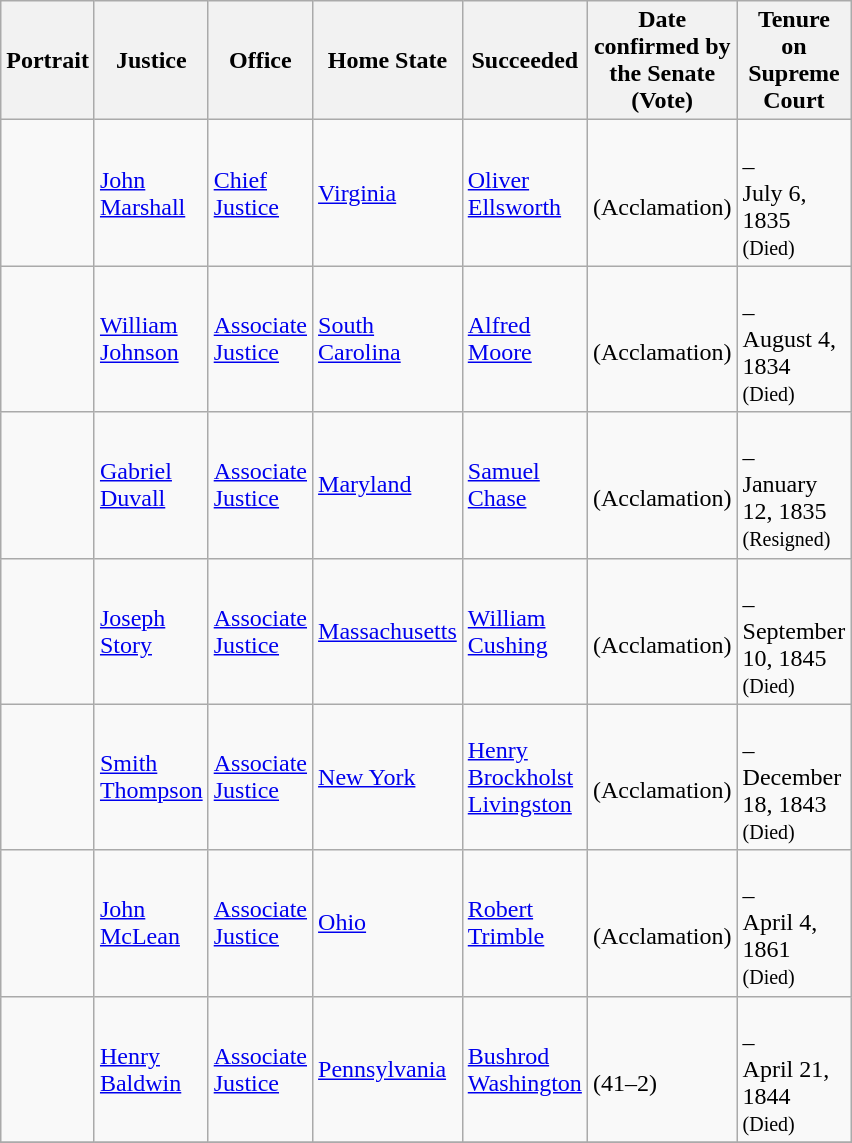<table class="wikitable sortable">
<tr>
<th scope="col" style="width: 10px;">Portrait</th>
<th scope="col" style="width: 10px;">Justice</th>
<th scope="col" style="width: 10px;">Office</th>
<th scope="col" style="width: 10px;">Home State</th>
<th scope="col" style="width: 10px;">Succeeded</th>
<th scope="col" style="width: 10px;">Date confirmed by the Senate<br>(Vote)</th>
<th scope="col" style="width: 10px;">Tenure on Supreme Court</th>
</tr>
<tr>
<td></td>
<td><a href='#'>John Marshall</a></td>
<td><a href='#'>Chief Justice</a></td>
<td><a href='#'>Virginia</a></td>
<td><a href='#'>Oliver Ellsworth</a></td>
<td><br>(Acclamation)</td>
<td><br>–<br>July 6, 1835<br><small>(Died)</small></td>
</tr>
<tr>
<td></td>
<td><a href='#'>William Johnson</a></td>
<td><a href='#'>Associate Justice</a></td>
<td><a href='#'>South Carolina</a></td>
<td><a href='#'>Alfred Moore</a></td>
<td><br>(Acclamation)</td>
<td><br>–<br>August 4, 1834<br><small>(Died)</small></td>
</tr>
<tr>
<td></td>
<td><a href='#'>Gabriel Duvall</a><br></td>
<td><a href='#'>Associate Justice</a></td>
<td><a href='#'>Maryland</a></td>
<td><a href='#'>Samuel Chase</a></td>
<td><br>(Acclamation)</td>
<td><br>–<br>January 12, 1835<br><small>(Resigned)</small></td>
</tr>
<tr>
<td></td>
<td><a href='#'>Joseph Story</a><br></td>
<td><a href='#'>Associate Justice</a></td>
<td><a href='#'>Massachusetts</a></td>
<td><a href='#'>William Cushing</a></td>
<td><br>(Acclamation)</td>
<td><br>–<br>September 10, 1845<br><small>(Died)</small></td>
</tr>
<tr>
<td></td>
<td><a href='#'>Smith Thompson</a></td>
<td><a href='#'>Associate Justice</a></td>
<td><a href='#'>New York</a></td>
<td><a href='#'>Henry Brockholst Livingston</a></td>
<td><br>(Acclamation)</td>
<td><br>–<br>December 18, 1843<br><small>(Died)</small></td>
</tr>
<tr>
<td></td>
<td><a href='#'>John McLean</a></td>
<td><a href='#'>Associate Justice</a></td>
<td><a href='#'>Ohio</a></td>
<td><a href='#'>Robert Trimble</a></td>
<td><br>(Acclamation)</td>
<td><br>–<br>April 4, 1861<br><small>(Died)</small></td>
</tr>
<tr>
<td></td>
<td><a href='#'>Henry Baldwin</a></td>
<td><a href='#'>Associate Justice</a></td>
<td><a href='#'>Pennsylvania</a></td>
<td><a href='#'>Bushrod Washington</a></td>
<td><br>(41–2)</td>
<td><br>–<br>April 21, 1844<br><small>(Died)</small></td>
</tr>
<tr>
</tr>
</table>
